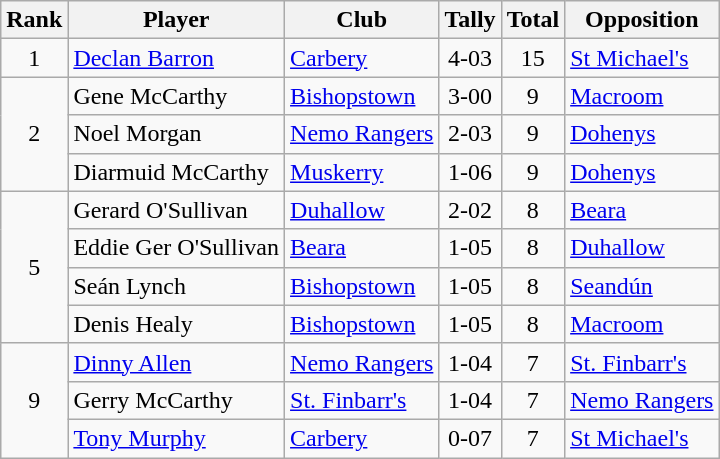<table class="wikitable">
<tr>
<th>Rank</th>
<th>Player</th>
<th>Club</th>
<th>Tally</th>
<th>Total</th>
<th>Opposition</th>
</tr>
<tr>
<td rowspan="1" style="text-align:center;">1</td>
<td><a href='#'>Declan Barron</a></td>
<td><a href='#'>Carbery</a></td>
<td align=center>4-03</td>
<td align=center>15</td>
<td><a href='#'>St Michael's</a></td>
</tr>
<tr>
<td rowspan="3" style="text-align:center;">2</td>
<td>Gene McCarthy</td>
<td><a href='#'>Bishopstown</a></td>
<td align=center>3-00</td>
<td align=center>9</td>
<td><a href='#'>Macroom</a></td>
</tr>
<tr>
<td>Noel Morgan</td>
<td><a href='#'>Nemo Rangers</a></td>
<td align=center>2-03</td>
<td align=center>9</td>
<td><a href='#'>Dohenys</a></td>
</tr>
<tr>
<td>Diarmuid McCarthy</td>
<td><a href='#'>Muskerry</a></td>
<td align=center>1-06</td>
<td align=center>9</td>
<td><a href='#'>Dohenys</a></td>
</tr>
<tr>
<td rowspan="4" style="text-align:center;">5</td>
<td>Gerard O'Sullivan</td>
<td><a href='#'>Duhallow</a></td>
<td align=center>2-02</td>
<td align=center>8</td>
<td><a href='#'>Beara</a></td>
</tr>
<tr>
<td>Eddie Ger O'Sullivan</td>
<td><a href='#'>Beara</a></td>
<td align=center>1-05</td>
<td align=center>8</td>
<td><a href='#'>Duhallow</a></td>
</tr>
<tr>
<td>Seán Lynch</td>
<td><a href='#'>Bishopstown</a></td>
<td align=center>1-05</td>
<td align=center>8</td>
<td><a href='#'>Seandún</a></td>
</tr>
<tr>
<td>Denis Healy</td>
<td><a href='#'>Bishopstown</a></td>
<td align=center>1-05</td>
<td align=center>8</td>
<td><a href='#'>Macroom</a></td>
</tr>
<tr>
<td rowspan="3" style="text-align:center;">9</td>
<td><a href='#'>Dinny Allen</a></td>
<td><a href='#'>Nemo Rangers</a></td>
<td align=center>1-04</td>
<td align=center>7</td>
<td><a href='#'>St. Finbarr's</a></td>
</tr>
<tr>
<td>Gerry McCarthy</td>
<td><a href='#'>St. Finbarr's</a></td>
<td align=center>1-04</td>
<td align=center>7</td>
<td><a href='#'>Nemo Rangers</a></td>
</tr>
<tr>
<td><a href='#'>Tony Murphy</a></td>
<td><a href='#'>Carbery</a></td>
<td align=center>0-07</td>
<td align=center>7</td>
<td><a href='#'>St Michael's</a></td>
</tr>
</table>
